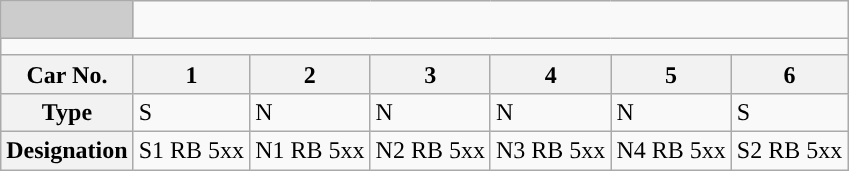<table class="wikitable">
<tr>
<td style="background-color:#ccc;"> </td>
<td colspan="6"></td>
</tr>
<tr style="line-height: 10px; background-color:#">
<td colspan="7" style="padding:0; border:0;"> </td>
</tr>
<tr>
<th>Car No.</th>
<th>1</th>
<th>2</th>
<th>3</th>
<th>4</th>
<th>5</th>
<th>6</th>
</tr>
<tr>
<th>Type</th>
<td>S</td>
<td>N</td>
<td>N</td>
<td>N</td>
<td>N</td>
<td>S</td>
</tr>
<tr>
<th>Designation</th>
<td>S1 RB 5xx</td>
<td>N1 RB 5xx</td>
<td>N2 RB 5xx</td>
<td>N3 RB 5xx</td>
<td>N4 RB 5xx</td>
<td>S2 RB 5xx</td>
</tr>
</table>
